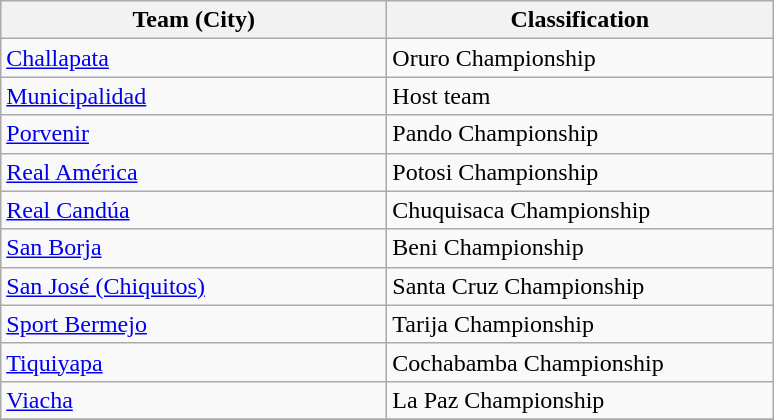<table class="wikitable sortable">
<tr>
<th width="250">Team (City)</th>
<th width="250">Classification</th>
</tr>
<tr>
<td><a href='#'>Challapata</a></td>
<td>Oruro Championship</td>
</tr>
<tr>
<td><a href='#'>Municipalidad</a></td>
<td>Host team</td>
</tr>
<tr>
<td><a href='#'>Porvenir</a></td>
<td>Pando Championship</td>
</tr>
<tr>
<td><a href='#'>Real América</a></td>
<td>Potosi Championship</td>
</tr>
<tr>
<td><a href='#'>Real Candúa</a></td>
<td>Chuquisaca Championship</td>
</tr>
<tr>
<td><a href='#'>San Borja</a></td>
<td>Beni Championship</td>
</tr>
<tr>
<td><a href='#'>San José (Chiquitos)</a></td>
<td>Santa Cruz Championship</td>
</tr>
<tr>
<td><a href='#'>Sport Bermejo</a></td>
<td>Tarija Championship</td>
</tr>
<tr>
<td><a href='#'>Tiquiyapa</a></td>
<td>Cochabamba Championship</td>
</tr>
<tr>
<td><a href='#'>Viacha</a></td>
<td>La Paz Championship</td>
</tr>
<tr>
</tr>
</table>
